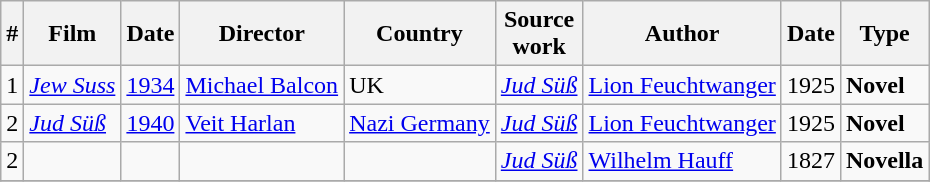<table class="wikitable">
<tr>
<th>#</th>
<th>Film</th>
<th>Date</th>
<th>Director</th>
<th>Country</th>
<th>Source<br>work</th>
<th>Author</th>
<th>Date</th>
<th>Type</th>
</tr>
<tr>
<td>1</td>
<td><em><a href='#'>Jew Suss</a></em></td>
<td><a href='#'>1934</a></td>
<td><a href='#'>Michael Balcon</a></td>
<td>UK</td>
<td><em><a href='#'>Jud Süß</a></em></td>
<td><a href='#'>Lion Feuchtwanger</a></td>
<td>1925</td>
<td><strong>Novel</strong></td>
</tr>
<tr>
<td>2</td>
<td><em><a href='#'>Jud Süß</a></em></td>
<td><a href='#'>1940</a></td>
<td><a href='#'>Veit Harlan</a></td>
<td><a href='#'>Nazi Germany</a></td>
<td><em><a href='#'>Jud Süß</a></em></td>
<td><a href='#'>Lion Feuchtwanger</a></td>
<td>1925</td>
<td><strong>Novel</strong></td>
</tr>
<tr>
<td>2</td>
<td></td>
<td></td>
<td></td>
<td></td>
<td><em><a href='#'>Jud Süß</a></em></td>
<td><a href='#'>Wilhelm Hauff</a></td>
<td>1827</td>
<td><strong>Novella</strong></td>
</tr>
<tr>
</tr>
</table>
